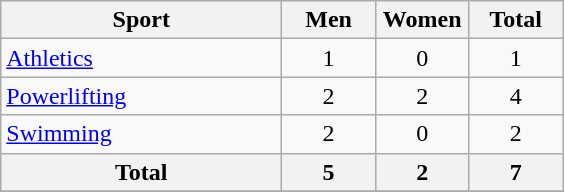<table class="wikitable sortable" style="text-align:center;">
<tr>
<th width=180>Sport</th>
<th width=55>Men</th>
<th width=55>Women</th>
<th width=55>Total</th>
</tr>
<tr>
<td align=left><a href='#'>Athletics</a></td>
<td>1</td>
<td>0</td>
<td>1</td>
</tr>
<tr>
<td align=left><a href='#'>Powerlifting</a></td>
<td>2</td>
<td>2</td>
<td>4</td>
</tr>
<tr>
<td align=left><a href='#'>Swimming</a></td>
<td>2</td>
<td>0</td>
<td>2</td>
</tr>
<tr>
<th>Total</th>
<th>5</th>
<th>2</th>
<th>7</th>
</tr>
<tr>
</tr>
</table>
